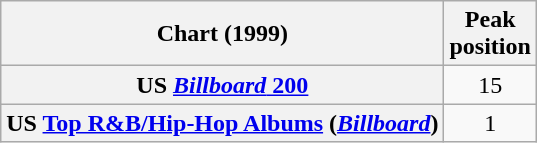<table class="wikitable sortable plainrowheaders" style="text-align:center">
<tr>
<th scope="col">Chart (1999)</th>
<th scope="col">Peak<br>position</th>
</tr>
<tr>
<th scope="row">US <a href='#'><em>Billboard</em> 200</a></th>
<td>15</td>
</tr>
<tr>
<th scope="row">US <a href='#'>Top R&B/Hip-Hop Albums</a> (<em><a href='#'>Billboard</a></em>)</th>
<td>1</td>
</tr>
</table>
